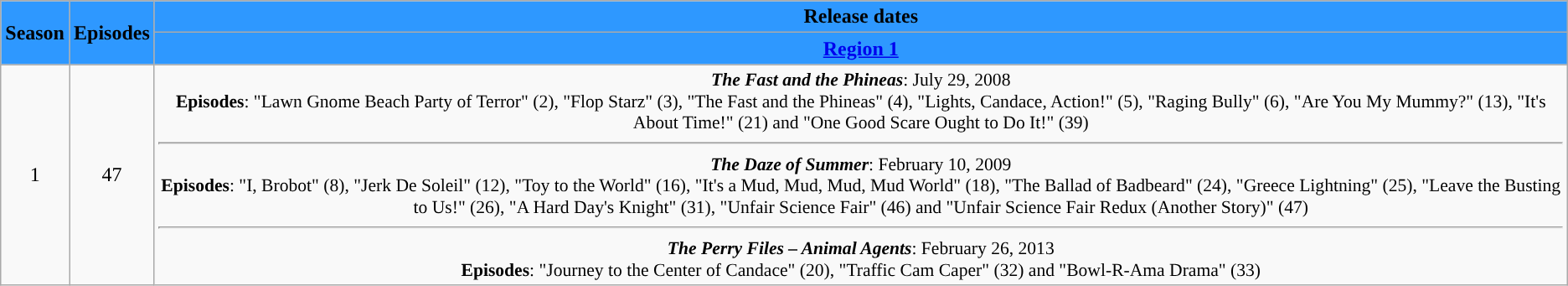<table class="wikitable" style="text-align: center;">
<tr>
<th rowspan=2 style="background:#2E98FF">Season</th>
<th rowspan=2 style="background:#2E98FF">Episodes</th>
<th style="background:#2E98FF">Release dates</th>
</tr>
<tr>
<th style="background:#2E98FF"><a href='#'>Region 1</a></th>
</tr>
<tr>
<td>1</td>
<td>47</td>
<td style="font-size:90%"><strong><em>The Fast and the Phineas</em></strong>: July 29, 2008<br><strong>Episodes</strong>: "Lawn Gnome Beach Party of Terror" (2), "Flop Starz" (3), "The Fast and the Phineas" (4), "Lights, Candace, Action!" (5), "Raging Bully" (6), "Are You My Mummy?" (13), "It's About Time!" (21) and "One Good Scare Ought to Do It!" (39)<hr><strong><em>The Daze of Summer</em></strong>: February 10, 2009<br><strong>Episodes</strong>: "I, Brobot" (8), "Jerk De Soleil" (12), "Toy to the World" (16), "It's a Mud, Mud, Mud, Mud World" (18), "The Ballad of Badbeard" (24), "Greece Lightning" (25), "Leave the Busting to Us!" (26), "A Hard Day's Knight" (31), "Unfair Science Fair" (46) and "Unfair Science Fair Redux (Another Story)" (47)<hr><strong><em>The Perry Files – Animal Agents</em></strong>: February 26, 2013<br><strong>Episodes</strong>: "Journey to the Center of Candace" (20), "Traffic Cam Caper" (32) and "Bowl-R-Ama Drama" (33)</td>
</tr>
</table>
